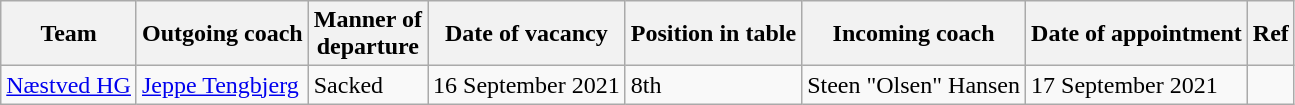<table class="wikitable sortable">
<tr>
<th>Team</th>
<th>Outgoing coach</th>
<th>Manner of<br>departure</th>
<th>Date of vacancy</th>
<th>Position in table</th>
<th>Incoming coach</th>
<th>Date of appointment</th>
<th>Ref</th>
</tr>
<tr>
<td><a href='#'>Næstved HG</a></td>
<td> <a href='#'>Jeppe Tengbjerg</a></td>
<td>Sacked</td>
<td>16 September 2021</td>
<td>8th</td>
<td> Steen "Olsen" Hansen</td>
<td>17 September 2021</td>
<td></td>
</tr>
</table>
